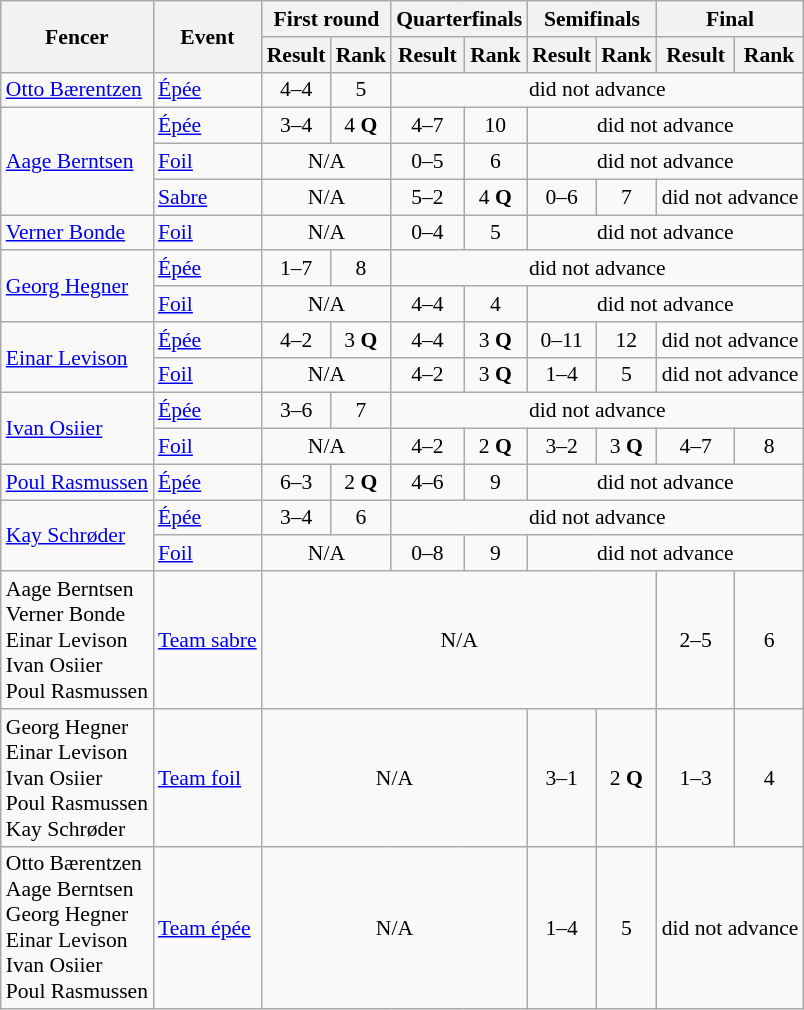<table class=wikitable style="font-size:90%">
<tr>
<th rowspan=2>Fencer</th>
<th rowspan=2>Event</th>
<th colspan=2>First round</th>
<th colspan=2>Quarterfinals</th>
<th colspan=2>Semifinals</th>
<th colspan=2>Final</th>
</tr>
<tr>
<th>Result</th>
<th>Rank</th>
<th>Result</th>
<th>Rank</th>
<th>Result</th>
<th>Rank</th>
<th>Result</th>
<th>Rank</th>
</tr>
<tr>
<td><a href='#'>Otto Bærentzen</a></td>
<td><a href='#'>Épée</a></td>
<td align=center>4–4</td>
<td align=center>5</td>
<td align=center colspan=6>did not advance</td>
</tr>
<tr>
<td rowspan=3><a href='#'>Aage Berntsen</a></td>
<td><a href='#'>Épée</a></td>
<td align=center>3–4</td>
<td align=center>4 <strong>Q</strong></td>
<td align=center>4–7</td>
<td align=center>10</td>
<td align=center colspan=4>did not advance</td>
</tr>
<tr>
<td><a href='#'>Foil</a></td>
<td align=center colspan=2>N/A</td>
<td align=center>0–5</td>
<td align=center>6</td>
<td align=center colspan=4>did not advance</td>
</tr>
<tr>
<td><a href='#'>Sabre</a></td>
<td align=center colspan=2>N/A</td>
<td align=center>5–2</td>
<td align=center>4 <strong>Q</strong></td>
<td align=center>0–6</td>
<td align=center>7</td>
<td align=center colspan=2>did not advance</td>
</tr>
<tr>
<td><a href='#'>Verner Bonde</a></td>
<td><a href='#'>Foil</a></td>
<td align=center colspan=2>N/A</td>
<td align=center>0–4</td>
<td align=center>5</td>
<td align=center colspan=4>did not advance</td>
</tr>
<tr>
<td rowspan=2><a href='#'>Georg Hegner</a></td>
<td><a href='#'>Épée</a></td>
<td align=center>1–7</td>
<td align=center>8</td>
<td align=center colspan=6>did not advance</td>
</tr>
<tr>
<td><a href='#'>Foil</a></td>
<td align=center colspan=2>N/A</td>
<td align=center>4–4</td>
<td align=center>4</td>
<td align=center colspan=4>did not advance</td>
</tr>
<tr>
<td rowspan=2><a href='#'>Einar Levison</a></td>
<td><a href='#'>Épée</a></td>
<td align=center>4–2</td>
<td align=center>3 <strong>Q</strong></td>
<td align=center>4–4</td>
<td align=center>3 <strong>Q</strong></td>
<td align=center>0–11</td>
<td align=center>12</td>
<td align=center colspan=2>did not advance</td>
</tr>
<tr>
<td><a href='#'>Foil</a></td>
<td align=center colspan=2>N/A</td>
<td align=center>4–2</td>
<td align=center>3 <strong>Q</strong></td>
<td align=center>1–4</td>
<td align=center>5</td>
<td align=center colspan=2>did not advance</td>
</tr>
<tr>
<td rowspan=2><a href='#'>Ivan Osiier</a></td>
<td><a href='#'>Épée</a></td>
<td align=center>3–6</td>
<td align=center>7</td>
<td align=center colspan=6>did not advance</td>
</tr>
<tr>
<td><a href='#'>Foil</a></td>
<td align=center colspan=2>N/A</td>
<td align=center>4–2</td>
<td align=center>2 <strong>Q</strong></td>
<td align=center>3–2</td>
<td align=center>3 <strong>Q</strong></td>
<td align=center>4–7</td>
<td align=center>8</td>
</tr>
<tr>
<td><a href='#'>Poul Rasmussen</a></td>
<td><a href='#'>Épée</a></td>
<td align=center>6–3</td>
<td align=center>2 <strong>Q</strong></td>
<td align=center>4–6</td>
<td align=center>9</td>
<td align=center colspan=4>did not advance</td>
</tr>
<tr>
<td rowspan=2><a href='#'>Kay Schrøder</a></td>
<td><a href='#'>Épée</a></td>
<td align=center>3–4</td>
<td align=center>6</td>
<td align=center colspan=6>did not advance</td>
</tr>
<tr>
<td><a href='#'>Foil</a></td>
<td align=center colspan=2>N/A</td>
<td align=center>0–8</td>
<td align=center>9</td>
<td align=center colspan=4>did not advance</td>
</tr>
<tr>
<td>Aage Berntsen <br> Verner Bonde <br> Einar Levison <br> Ivan Osiier <br> Poul Rasmussen</td>
<td><a href='#'>Team sabre</a></td>
<td align=center colspan=6>N/A</td>
<td align=center>2–5</td>
<td align=center>6</td>
</tr>
<tr>
<td>Georg Hegner <br> Einar Levison <br> Ivan Osiier <br> Poul Rasmussen <br> Kay Schrøder</td>
<td><a href='#'>Team foil</a></td>
<td align=center colspan=4>N/A</td>
<td align=center>3–1</td>
<td align=center>2 <strong>Q</strong></td>
<td align=center>1–3</td>
<td align=center>4</td>
</tr>
<tr>
<td>Otto Bærentzen <br> Aage Berntsen <br> Georg Hegner <br> Einar Levison <br> Ivan Osiier <br> Poul Rasmussen</td>
<td><a href='#'>Team épée</a></td>
<td align=center colspan=4>N/A</td>
<td align=center>1–4</td>
<td align=center>5</td>
<td align=center colspan=2>did not advance</td>
</tr>
</table>
